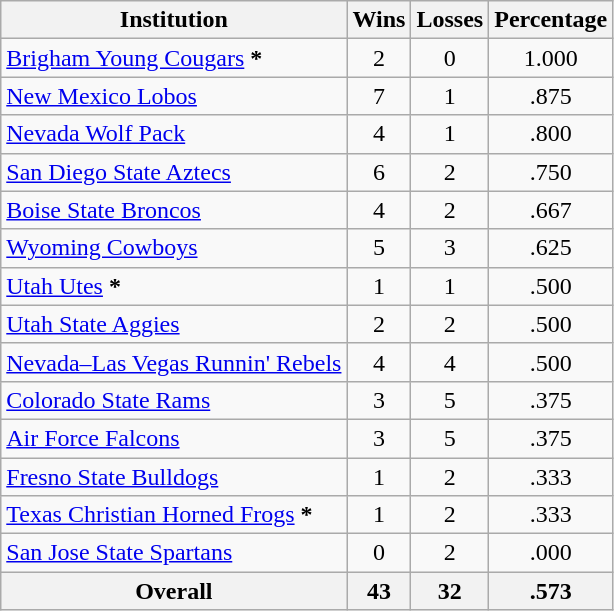<table class="wikitable sortable" style="text-align:center;">
<tr>
<th>Institution</th>
<th>Wins</th>
<th>Losses</th>
<th>Percentage</th>
</tr>
<tr>
<td align=left><a href='#'>Brigham Young Cougars</a> <strong>*</strong></td>
<td>2</td>
<td>0</td>
<td>1.000</td>
</tr>
<tr>
<td align=left><a href='#'>New Mexico Lobos</a></td>
<td>7</td>
<td>1</td>
<td>.875</td>
</tr>
<tr>
<td align=left><a href='#'>Nevada Wolf Pack</a></td>
<td>4</td>
<td>1</td>
<td>.800</td>
</tr>
<tr>
<td align=left><a href='#'>San Diego State Aztecs</a></td>
<td>6</td>
<td>2</td>
<td>.750</td>
</tr>
<tr>
<td align=left><a href='#'>Boise State Broncos</a></td>
<td>4</td>
<td>2</td>
<td>.667</td>
</tr>
<tr>
<td align=left><a href='#'>Wyoming Cowboys</a></td>
<td>5</td>
<td>3</td>
<td>.625</td>
</tr>
<tr>
<td align=left><a href='#'>Utah Utes</a> <strong>*</strong></td>
<td>1</td>
<td>1</td>
<td>.500</td>
</tr>
<tr>
<td align=left><a href='#'>Utah State Aggies</a></td>
<td>2</td>
<td>2</td>
<td>.500</td>
</tr>
<tr>
<td align=left><a href='#'>Nevada–Las Vegas Runnin' Rebels</a></td>
<td>4</td>
<td>4</td>
<td>.500</td>
</tr>
<tr>
<td align=left><a href='#'>Colorado State Rams</a></td>
<td>3</td>
<td>5</td>
<td>.375</td>
</tr>
<tr>
<td align=left><a href='#'>Air Force Falcons</a></td>
<td>3</td>
<td>5</td>
<td>.375</td>
</tr>
<tr>
<td align=left><a href='#'>Fresno State Bulldogs</a></td>
<td>1</td>
<td>2</td>
<td>.333</td>
</tr>
<tr>
<td align=left><a href='#'>Texas Christian Horned Frogs</a> <strong>*</strong></td>
<td>1</td>
<td>2</td>
<td>.333</td>
</tr>
<tr>
<td align=left><a href='#'>San Jose State Spartans</a></td>
<td>0</td>
<td>2</td>
<td>.000</td>
</tr>
<tr>
<th align=right>Overall</th>
<th>43</th>
<th>32</th>
<th>.573</th>
</tr>
</table>
